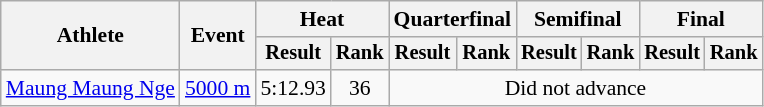<table class="wikitable" style="font-size:90%">
<tr>
<th rowspan="2">Athlete</th>
<th rowspan="2">Event</th>
<th colspan="2">Heat</th>
<th colspan="2">Quarterfinal</th>
<th colspan="2">Semifinal</th>
<th colspan="2">Final</th>
</tr>
<tr style="font-size:95%">
<th>Result</th>
<th>Rank</th>
<th>Result</th>
<th>Rank</th>
<th>Result</th>
<th>Rank</th>
<th>Result</th>
<th>Rank</th>
</tr>
<tr align=center>
<td align=left><a href='#'>Maung Maung Nge</a></td>
<td align=left><a href='#'>5000 m</a></td>
<td>5:12.93</td>
<td>36</td>
<td align=center colspan="6">Did not advance</td>
</tr>
</table>
